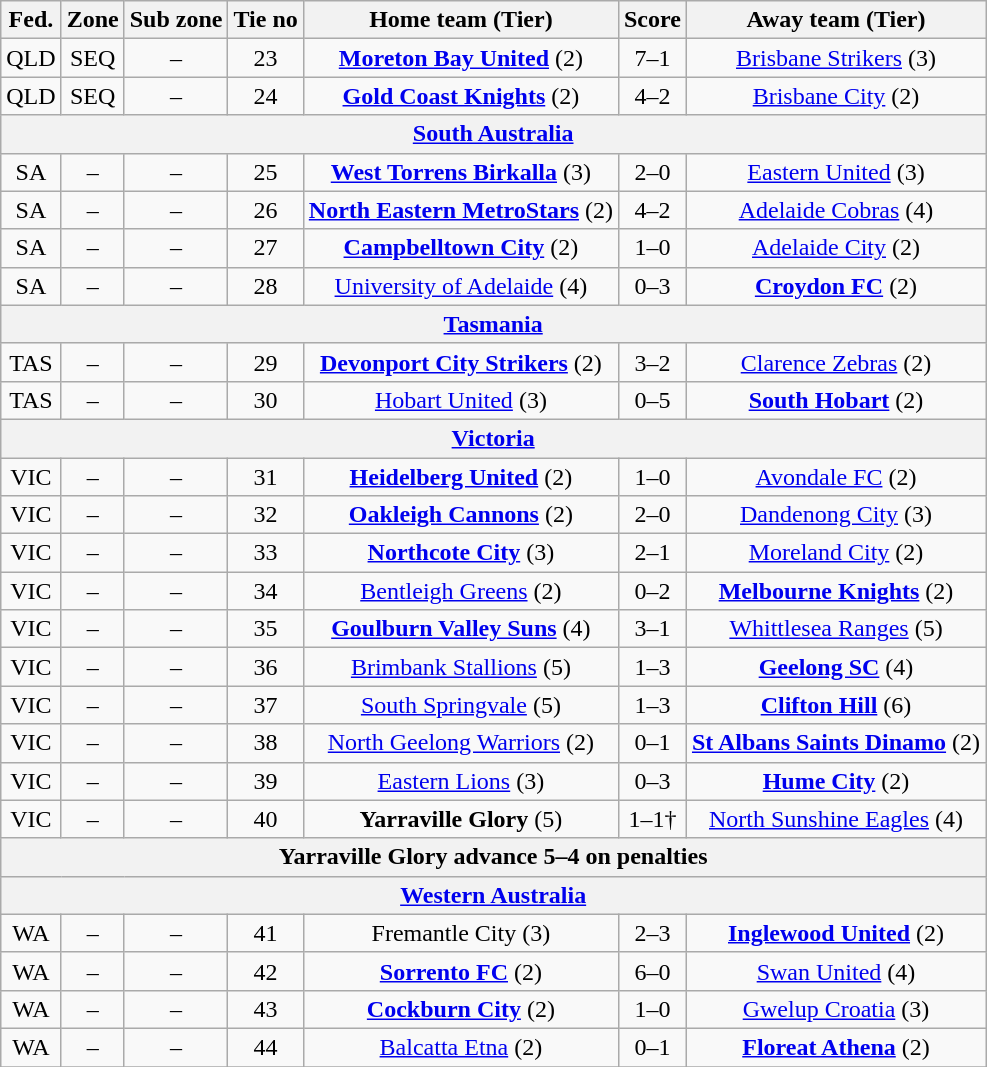<table class="wikitable" style="text-align:center">
<tr>
<th>Fed.</th>
<th>Zone</th>
<th>Sub zone</th>
<th>Tie no</th>
<th>Home team (Tier)</th>
<th>Score</th>
<th>Away team (Tier)</th>
</tr>
<tr>
<td>QLD</td>
<td>SEQ</td>
<td>–</td>
<td>23</td>
<td><strong><a href='#'>Moreton Bay United</a></strong> (2)</td>
<td>7–1</td>
<td><a href='#'>Brisbane Strikers</a> (3)</td>
</tr>
<tr>
<td>QLD</td>
<td>SEQ</td>
<td>–</td>
<td>24</td>
<td><strong><a href='#'>Gold Coast Knights</a></strong> (2)</td>
<td>4–2</td>
<td><a href='#'>Brisbane City</a> (2)</td>
</tr>
<tr>
<th colspan=7><a href='#'>South Australia</a></th>
</tr>
<tr>
<td>SA</td>
<td>–</td>
<td>–</td>
<td>25</td>
<td><strong><a href='#'>West Torrens Birkalla</a></strong> (3)</td>
<td>2–0</td>
<td><a href='#'>Eastern United</a> (3)</td>
</tr>
<tr>
<td>SA</td>
<td>–</td>
<td>–</td>
<td>26</td>
<td><strong><a href='#'>North Eastern MetroStars</a></strong> (2)</td>
<td>4–2</td>
<td><a href='#'>Adelaide Cobras</a> (4)</td>
</tr>
<tr>
<td>SA</td>
<td>–</td>
<td>–</td>
<td>27</td>
<td><strong><a href='#'>Campbelltown City</a></strong> (2)</td>
<td>1–0</td>
<td><a href='#'>Adelaide City</a> (2)</td>
</tr>
<tr>
<td>SA</td>
<td>–</td>
<td>–</td>
<td>28</td>
<td><a href='#'>University of Adelaide</a> (4)</td>
<td>0–3</td>
<td><strong><a href='#'>Croydon FC</a></strong> (2)</td>
</tr>
<tr>
<th colspan=7><a href='#'>Tasmania</a></th>
</tr>
<tr>
<td>TAS</td>
<td>–</td>
<td>–</td>
<td>29</td>
<td><strong><a href='#'>Devonport City Strikers</a></strong> (2)</td>
<td>3–2</td>
<td><a href='#'>Clarence Zebras</a> (2)</td>
</tr>
<tr>
<td>TAS</td>
<td>–</td>
<td>–</td>
<td>30</td>
<td><a href='#'>Hobart United</a> (3)</td>
<td>0–5</td>
<td><strong><a href='#'>South Hobart</a></strong> (2)</td>
</tr>
<tr>
<th colspan=7><a href='#'>Victoria</a></th>
</tr>
<tr>
<td>VIC</td>
<td>–</td>
<td>–</td>
<td>31</td>
<td><strong><a href='#'>Heidelberg United</a></strong> (2)</td>
<td>1–0</td>
<td><a href='#'>Avondale FC</a> (2)</td>
</tr>
<tr>
<td>VIC</td>
<td>–</td>
<td>–</td>
<td>32</td>
<td><strong><a href='#'>Oakleigh Cannons</a></strong> (2)</td>
<td>2–0</td>
<td><a href='#'>Dandenong City</a> (3)</td>
</tr>
<tr>
<td>VIC</td>
<td>–</td>
<td>–</td>
<td>33</td>
<td><strong><a href='#'>Northcote City</a></strong> (3)</td>
<td>2–1</td>
<td><a href='#'>Moreland City</a> (2)</td>
</tr>
<tr>
<td>VIC</td>
<td>–</td>
<td>–</td>
<td>34</td>
<td><a href='#'>Bentleigh Greens</a> (2)</td>
<td>0–2</td>
<td><strong><a href='#'>Melbourne Knights</a></strong> (2)</td>
</tr>
<tr>
<td>VIC</td>
<td>–</td>
<td>–</td>
<td>35</td>
<td><strong><a href='#'>Goulburn Valley Suns</a></strong> (4)</td>
<td>3–1</td>
<td><a href='#'>Whittlesea Ranges</a> (5)</td>
</tr>
<tr>
<td>VIC</td>
<td>–</td>
<td>–</td>
<td>36</td>
<td><a href='#'>Brimbank Stallions</a> (5)</td>
<td>1–3</td>
<td><strong><a href='#'>Geelong SC</a></strong> (4)</td>
</tr>
<tr>
<td>VIC</td>
<td>–</td>
<td>–</td>
<td>37</td>
<td><a href='#'>South Springvale</a> (5)</td>
<td>1–3</td>
<td><strong><a href='#'>Clifton Hill</a></strong> (6)</td>
</tr>
<tr>
<td>VIC</td>
<td>–</td>
<td>–</td>
<td>38</td>
<td><a href='#'>North Geelong Warriors</a> (2)</td>
<td>0–1</td>
<td><strong><a href='#'>St Albans Saints Dinamo</a></strong> (2)</td>
</tr>
<tr>
<td>VIC</td>
<td>–</td>
<td>–</td>
<td>39</td>
<td><a href='#'>Eastern Lions</a> (3)</td>
<td>0–3</td>
<td><strong><a href='#'>Hume City</a></strong> (2)</td>
</tr>
<tr>
<td>VIC</td>
<td>–</td>
<td>–</td>
<td>40</td>
<td><strong>Yarraville Glory</strong> (5)</td>
<td>1–1†</td>
<td><a href='#'>North Sunshine Eagles</a> (4)</td>
</tr>
<tr>
<th colspan=7>Yarraville Glory advance 5–4 on penalties</th>
</tr>
<tr>
<th colspan=7><a href='#'>Western Australia</a></th>
</tr>
<tr>
<td>WA</td>
<td>–</td>
<td>–</td>
<td>41</td>
<td>Fremantle City (3)</td>
<td>2–3</td>
<td><strong><a href='#'>Inglewood United</a></strong> (2)</td>
</tr>
<tr>
<td>WA</td>
<td>–</td>
<td>–</td>
<td>42</td>
<td><strong><a href='#'>Sorrento FC</a></strong> (2)</td>
<td>6–0</td>
<td><a href='#'>Swan United</a> (4)</td>
</tr>
<tr>
<td>WA</td>
<td>–</td>
<td>–</td>
<td>43</td>
<td><strong><a href='#'>Cockburn City</a></strong> (2)</td>
<td>1–0</td>
<td><a href='#'>Gwelup Croatia</a> (3)</td>
</tr>
<tr>
<td>WA</td>
<td>–</td>
<td>–</td>
<td>44</td>
<td><a href='#'>Balcatta Etna</a> (2)</td>
<td>0–1</td>
<td><strong><a href='#'>Floreat Athena</a></strong> (2)</td>
</tr>
<tr>
</tr>
</table>
